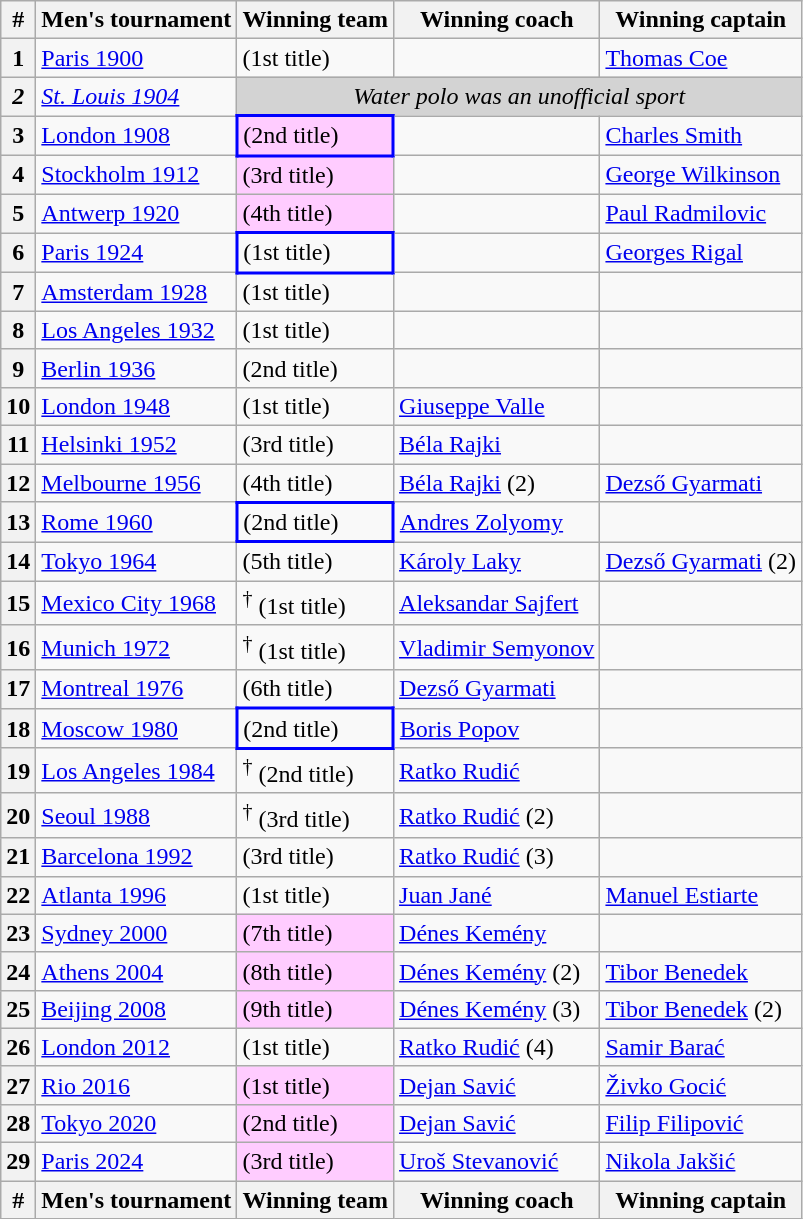<table class="wikitable sortable sticky-header" style="text-align: left; margin-left: 1em;">
<tr>
<th scope="col">#</th>
<th scope="col">Men's tournament</th>
<th scope="col">Winning team</th>
<th scope="col">Winning coach</th>
<th scope="col">Winning captain</th>
</tr>
<tr>
<th scope="row">1</th>
<td data-sort-value="1900"> <a href='#'>Paris 1900</a></td>
<td> (1st title)</td>
<td></td>
<td data-sort-value="Coe, Thomas"> <a href='#'>Thomas Coe</a></td>
</tr>
<tr>
<th scope="row"><em>2</em></th>
<td data-sort-value="1904"> <em><a href='#'>St. Louis 1904</a></em></td>
<td colspan="3" style="background-color: lightgray; text-align: center;" data-sort-value="ZZZZZZ"><em>Water polo was an unofficial sport</em></td>
</tr>
<tr>
<th scope="row">3</th>
<td data-sort-value="1908"> <a href='#'>London 1908</a></td>
<td style="border: 2px solid blue; background-color: #ffccff;"> (2nd title)</td>
<td></td>
<td data-sort-value="Smith, Charles"> <a href='#'>Charles Smith</a></td>
</tr>
<tr>
<th scope="row">4</th>
<td data-sort-value="1912"> <a href='#'>Stockholm 1912</a></td>
<td style="background-color: #ffccff;"> (3rd title)</td>
<td></td>
<td data-sort-value="Wilkinson, George"> <a href='#'>George Wilkinson</a></td>
</tr>
<tr>
<th scope="row">5</th>
<td data-sort-value="1920"> <a href='#'>Antwerp 1920</a></td>
<td style="background-color: #ffccff;"> (4th title)</td>
<td></td>
<td data-sort-value="Radmilovic, Paul"> <a href='#'>Paul Radmilovic</a></td>
</tr>
<tr>
<th scope="row">6</th>
<td data-sort-value="1924"> <a href='#'>Paris 1924</a></td>
<td style="border: 2px solid blue;"> (1st title)</td>
<td></td>
<td data-sort-value="Rigal, Georges"> <a href='#'>Georges Rigal</a></td>
</tr>
<tr>
<th scope="row">7</th>
<td data-sort-value="1928"> <a href='#'>Amsterdam 1928</a></td>
<td> (1st title)</td>
<td></td>
<td></td>
</tr>
<tr>
<th scope="row">8</th>
<td data-sort-value="1932"> <a href='#'>Los Angeles 1932</a></td>
<td> (1st title)</td>
<td></td>
<td></td>
</tr>
<tr>
<th scope="row">9</th>
<td data-sort-value="1936"> <a href='#'>Berlin 1936</a></td>
<td> (2nd title)</td>
<td></td>
<td></td>
</tr>
<tr>
<th scope="row">10</th>
<td data-sort-value="1948"> <a href='#'>London 1948</a></td>
<td> (1st title)</td>
<td data-sort-value="Valle, Giuseppe"> <a href='#'>Giuseppe Valle</a></td>
<td></td>
</tr>
<tr>
<th scope="row">11</th>
<td data-sort-value="1952"> <a href='#'>Helsinki 1952</a></td>
<td> (3rd title)</td>
<td data-sort-value="Rajki, Béla"> <a href='#'>Béla Rajki</a></td>
<td></td>
</tr>
<tr>
<th scope="row">12</th>
<td data-sort-value="1956"> <a href='#'>Melbourne 1956</a></td>
<td> (4th title)</td>
<td data-sort-value="Rajki, Béla"> <a href='#'>Béla Rajki</a> (2)</td>
<td data-sort-value="Gyarmati, Dezső"> <a href='#'>Dezső Gyarmati</a></td>
</tr>
<tr>
<th scope="row">13</th>
<td data-sort-value="1960"> <a href='#'>Rome 1960</a></td>
<td style="border: 2px solid blue;"> (2nd title)</td>
<td data-sort-value="Zolyomy, Andres"> <a href='#'>Andres Zolyomy</a></td>
<td></td>
</tr>
<tr>
<th scope="row">14</th>
<td data-sort-value="1964"> <a href='#'>Tokyo 1964</a></td>
<td> (5th title)</td>
<td data-sort-value="Laky, Károly"> <a href='#'>Károly Laky</a></td>
<td data-sort-value="Gyarmati, Dezső"> <a href='#'>Dezső Gyarmati</a> (2)</td>
</tr>
<tr>
<th scope="row">15</th>
<td data-sort-value="1968"> <a href='#'>Mexico City 1968</a></td>
<td><em></em><sup>†</sup> (1st title)</td>
<td data-sort-value="Sajfert, Aleksandar"> <a href='#'>Aleksandar Sajfert</a></td>
<td></td>
</tr>
<tr>
<th scope="row">16</th>
<td data-sort-value="1972"> <a href='#'>Munich 1972</a></td>
<td><em></em><sup>†</sup> (1st title)</td>
<td data-sort-value="Semyonov, Vladimir"> <a href='#'>Vladimir Semyonov</a></td>
<td></td>
</tr>
<tr>
<th scope="row">17</th>
<td data-sort-value="1976"> <a href='#'>Montreal 1976</a></td>
<td> (6th title)</td>
<td data-sort-value="Gyarmati, Dezső"> <a href='#'>Dezső Gyarmati</a></td>
<td></td>
</tr>
<tr>
<th scope="row">18</th>
<td data-sort-value="1980"> <a href='#'>Moscow 1980</a></td>
<td style="border: 2px solid blue;"> (2nd title)</td>
<td data-sort-value="Popov, Boris"> <a href='#'>Boris Popov</a></td>
<td></td>
</tr>
<tr>
<th scope="row">19</th>
<td data-sort-value="1984"> <a href='#'>Los Angeles 1984</a></td>
<td><em></em><sup>†</sup> (2nd title)</td>
<td data-sort-value="Rudić, Ratko"> <a href='#'>Ratko Rudić</a></td>
<td></td>
</tr>
<tr>
<th scope="row">20</th>
<td data-sort-value="1988"> <a href='#'>Seoul 1988</a></td>
<td><em></em><sup>†</sup> (3rd title)</td>
<td data-sort-value="Rudić, Ratko"> <a href='#'>Ratko Rudić</a> (2)</td>
<td></td>
</tr>
<tr>
<th scope="row">21</th>
<td data-sort-value="1992"> <a href='#'>Barcelona 1992</a></td>
<td> (3rd title)</td>
<td data-sort-value="Rudić, Ratko"> <a href='#'>Ratko Rudić</a> (3)</td>
<td></td>
</tr>
<tr>
<th scope="row">22</th>
<td data-sort-value="1996"> <a href='#'>Atlanta 1996</a></td>
<td> (1st title)</td>
<td data-sort-value="Jané, Juan"> <a href='#'>Juan Jané</a></td>
<td data-sort-value="Estiarte, Manuel"> <a href='#'>Manuel Estiarte</a></td>
</tr>
<tr>
<th scope="row">23</th>
<td data-sort-value="2000"> <a href='#'>Sydney 2000</a></td>
<td style="background-color: #ffccff;"> (7th title)</td>
<td data-sort-value="Kemény, Dénes"> <a href='#'>Dénes Kemény</a></td>
<td></td>
</tr>
<tr>
<th scope="row">24</th>
<td data-sort-value="2004"> <a href='#'>Athens 2004</a></td>
<td style="background-color: #ffccff;"> (8th title)</td>
<td data-sort-value="Kemény, Dénes"> <a href='#'>Dénes Kemény</a> (2)</td>
<td data-sort-value="Benedek, Tibor"> <a href='#'>Tibor Benedek</a></td>
</tr>
<tr>
<th scope="row">25</th>
<td data-sort-value="2008"> <a href='#'>Beijing 2008</a></td>
<td style="background-color: #ffccff;"> (9th title)</td>
<td data-sort-value="Kemény, Dénes"> <a href='#'>Dénes Kemény</a> (3)</td>
<td data-sort-value="Benedek, Tibor"> <a href='#'>Tibor Benedek</a> (2)</td>
</tr>
<tr>
<th scope="row">26</th>
<td data-sort-value="2012"> <a href='#'>London 2012</a></td>
<td> (1st title)</td>
<td data-sort-value="Rudić, Ratko"> <a href='#'>Ratko Rudić</a> (4)</td>
<td data-sort-value="Barać, Samir"> <a href='#'>Samir Barać</a></td>
</tr>
<tr>
<th scope="row">27</th>
<td data-sort-value="2016"> <a href='#'>Rio 2016</a></td>
<td style="background-color: #ffccff;"> (1st title)</td>
<td data-sort-value="Savić, Dejan"> <a href='#'>Dejan Savić</a></td>
<td data-sort-value="Gocić, Živko"> <a href='#'>Živko Gocić</a></td>
</tr>
<tr>
<th scope="row">28</th>
<td data-sort-value="2020"> <a href='#'>Tokyo 2020</a></td>
<td style="background-color: #ffccff;"> (2nd title)</td>
<td data-sort-value="Savić, Dejan"> <a href='#'>Dejan Savić</a></td>
<td data-sort-value="Filipović, Filip"> <a href='#'>Filip Filipović</a></td>
</tr>
<tr>
<th scope="row">29</th>
<td data-sort-value="2024"> <a href='#'>Paris 2024</a></td>
<td style="background-color: #ffccff;"> (3rd title)</td>
<td data-sort-value="Stevanović, Uroš "> <a href='#'>Uroš Stevanović</a></td>
<td data-sort-value="Jakšić, Nikola "> <a href='#'>Nikola Jakšić</a></td>
</tr>
<tr class="sortbottom">
<th>#</th>
<th>Men's tournament</th>
<th>Winning team</th>
<th>Winning coach</th>
<th>Winning captain</th>
</tr>
</table>
